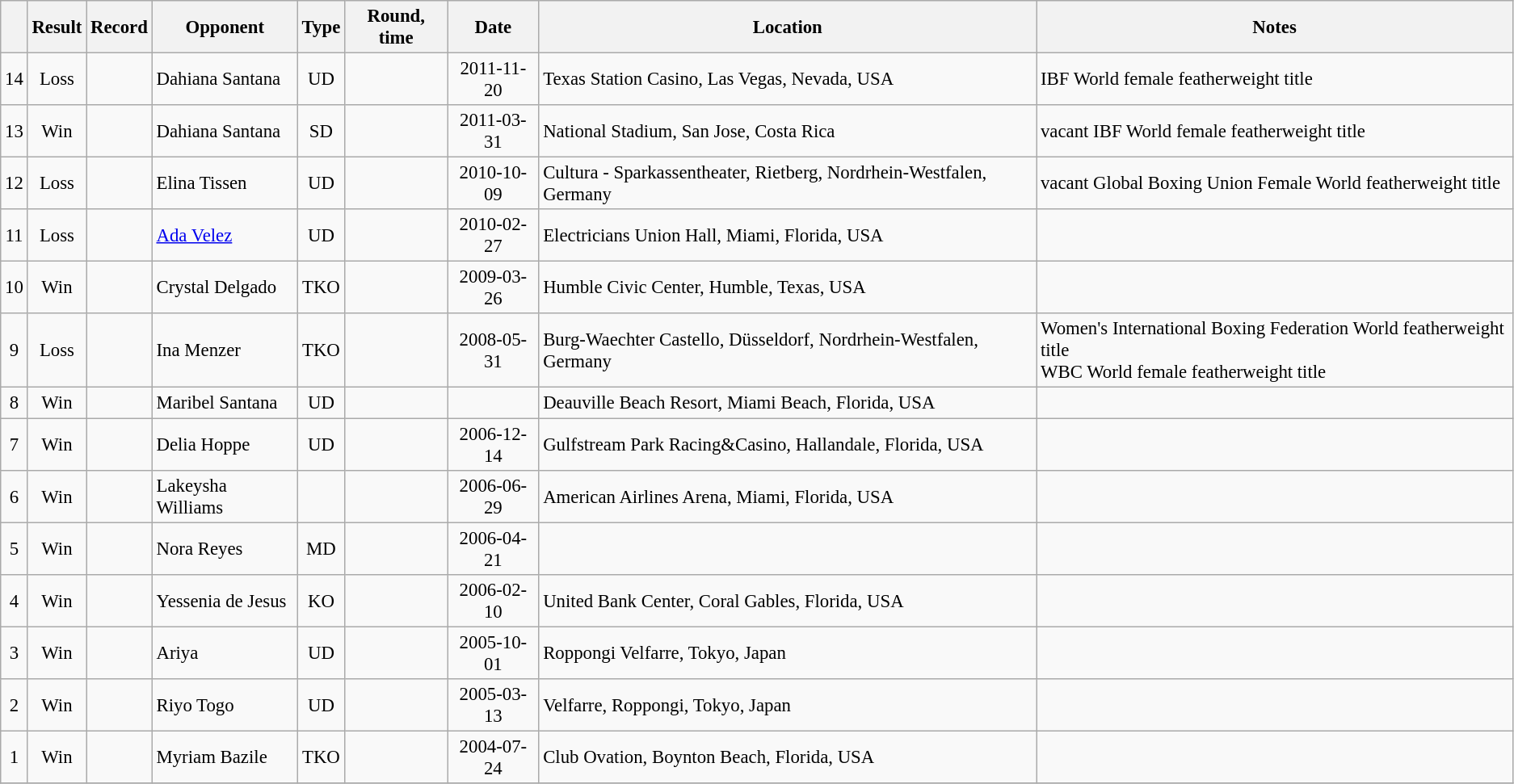<table class="wikitable" style="text-align:center; font-size:95%">
<tr>
<th></th>
<th>Result</th>
<th>Record</th>
<th>Opponent</th>
<th>Type</th>
<th>Round, time</th>
<th>Date</th>
<th>Location</th>
<th>Notes</th>
</tr>
<tr>
<td>14</td>
<td>Loss</td>
<td></td>
<td style="text-align:left;">Dahiana Santana</td>
<td>UD</td>
<td></td>
<td>2011-11-20</td>
<td style="text-align:left;">Texas Station Casino, Las Vegas, Nevada, USA</td>
<td style="text-align:left;">IBF World female featherweight title</td>
</tr>
<tr>
<td>13</td>
<td>Win</td>
<td></td>
<td style="text-align:left;">Dahiana Santana</td>
<td>SD</td>
<td></td>
<td>2011-03-31</td>
<td style="text-align:left;">National Stadium, San Jose, Costa Rica</td>
<td style="text-align:left;">vacant IBF World female featherweight title</td>
</tr>
<tr>
<td>12</td>
<td>Loss</td>
<td></td>
<td style="text-align:left;">Elina Tissen</td>
<td>UD</td>
<td></td>
<td>2010-10-09</td>
<td style="text-align:left;">Cultura - Sparkassentheater, Rietberg, Nordrhein-Westfalen, Germany</td>
<td style="text-align:left;">vacant Global Boxing Union Female World featherweight title</td>
</tr>
<tr>
<td>11</td>
<td>Loss</td>
<td></td>
<td style="text-align:left;"><a href='#'>Ada Velez</a></td>
<td>UD</td>
<td></td>
<td>2010-02-27</td>
<td style="text-align:left;">Electricians Union Hall, Miami, Florida, USA</td>
<td style="text-align:left;"></td>
</tr>
<tr>
<td>10</td>
<td>Win</td>
<td></td>
<td style="text-align:left;">Crystal Delgado</td>
<td>TKO</td>
<td></td>
<td>2009-03-26</td>
<td style="text-align:left;">Humble Civic Center, Humble, Texas, USA</td>
<td style="text-align:left;"></td>
</tr>
<tr>
<td>9</td>
<td>Loss</td>
<td></td>
<td style="text-align:left;">Ina Menzer</td>
<td>TKO</td>
<td></td>
<td>2008-05-31</td>
<td style="text-align:left;">Burg-Waechter Castello, Düsseldorf, Nordrhein-Westfalen, Germany</td>
<td style="text-align:left;">Women's International Boxing Federation World featherweight title<br>WBC World female featherweight title</td>
</tr>
<tr>
<td>8</td>
<td>Win</td>
<td></td>
<td style="text-align:left;">Maribel Santana</td>
<td>UD</td>
<td></td>
<td></td>
<td style="text-align:left;">Deauville Beach Resort, Miami Beach, Florida, USA</td>
<td style="text-align:left;"></td>
</tr>
<tr>
<td>7</td>
<td>Win</td>
<td></td>
<td style="text-align:left;">Delia Hoppe</td>
<td>UD</td>
<td></td>
<td>2006-12-14</td>
<td style="text-align:left;">Gulfstream Park Racing&Casino, Hallandale, Florida, USA</td>
<td style="text-align:left;"></td>
</tr>
<tr>
<td>6</td>
<td>Win</td>
<td></td>
<td style="text-align:left;">Lakeysha Williams</td>
<td></td>
<td></td>
<td>2006-06-29</td>
<td style="text-align:left;">American Airlines Arena, Miami, Florida, USA</td>
<td style="text-align:left;"></td>
</tr>
<tr>
<td>5</td>
<td>Win</td>
<td></td>
<td style="text-align:left;">Nora Reyes</td>
<td>MD</td>
<td></td>
<td>2006-04-21</td>
<td style="text-align:left;"></td>
<td style="text-align:left;"></td>
</tr>
<tr>
<td>4</td>
<td>Win</td>
<td></td>
<td style="text-align:left;">Yessenia de Jesus</td>
<td>KO</td>
<td></td>
<td>2006-02-10</td>
<td style="text-align:left;">United Bank Center, Coral Gables, Florida, USA</td>
<td style="text-align:left;"></td>
</tr>
<tr>
<td>3</td>
<td>Win</td>
<td></td>
<td style="text-align:left;">Ariya</td>
<td>UD</td>
<td></td>
<td>2005-10-01</td>
<td style="text-align:left;">Roppongi Velfarre, Tokyo, Japan</td>
<td style="text-align:left;"></td>
</tr>
<tr>
<td>2</td>
<td>Win</td>
<td></td>
<td style="text-align:left;">Riyo Togo</td>
<td>UD</td>
<td></td>
<td>2005-03-13</td>
<td style="text-align:left;">Velfarre, Roppongi, Tokyo, Japan</td>
<td style="text-align:left;"></td>
</tr>
<tr>
<td>1</td>
<td>Win</td>
<td></td>
<td style="text-align:left;">Myriam Bazile</td>
<td>TKO</td>
<td></td>
<td>2004-07-24</td>
<td style="text-align:left;">Club Ovation, Boynton Beach, Florida, USA</td>
<td style="text-align:left;"></td>
</tr>
<tr>
</tr>
</table>
